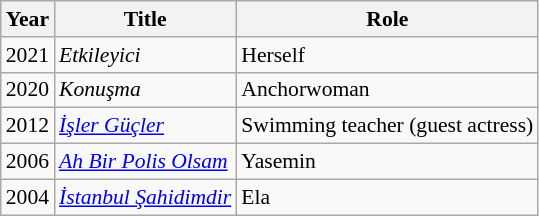<table class="wikitable" style="font-size: 90%;">
<tr>
<th>Year</th>
<th>Title</th>
<th>Role</th>
</tr>
<tr>
<td>2021</td>
<td><em>Etkileyici</em></td>
<td>Herself</td>
</tr>
<tr>
<td>2020</td>
<td><em>Konuşma</em></td>
<td>Anchorwoman</td>
</tr>
<tr>
<td>2012</td>
<td><em><a href='#'>İşler Güçler</a></em></td>
<td>Swimming teacher (guest actress)</td>
</tr>
<tr>
<td>2006</td>
<td><em><a href='#'>Ah Bir Polis Olsam</a></em></td>
<td>Yasemin</td>
</tr>
<tr>
<td>2004</td>
<td><em><a href='#'>İstanbul Şahidimdir</a></em></td>
<td>Ela</td>
</tr>
</table>
